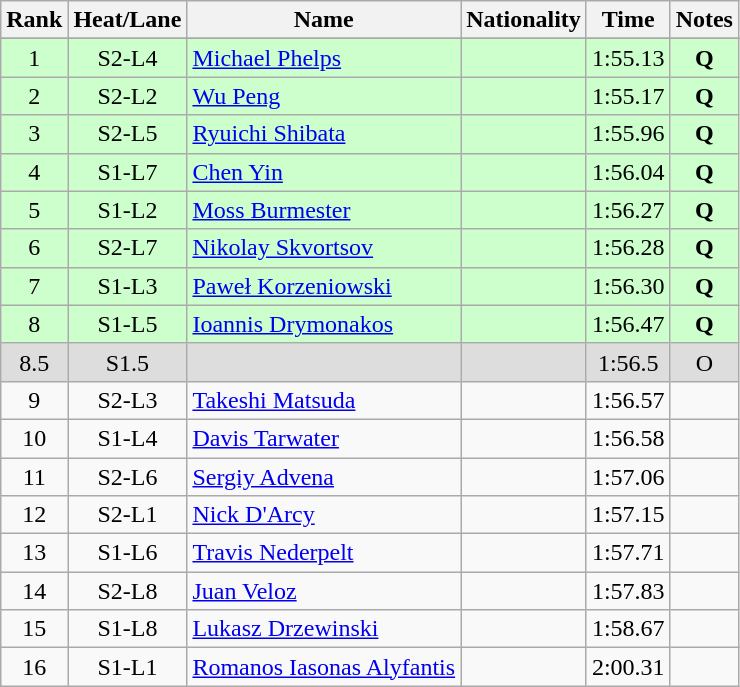<table class="wikitable sortable" style="text-align:center">
<tr>
<th>Rank</th>
<th>Heat/Lane</th>
<th>Name</th>
<th>Nationality</th>
<th>Time</th>
<th>Notes</th>
</tr>
<tr>
</tr>
<tr bgcolor=ccffcc>
<td>1</td>
<td>S2-L4</td>
<td align=left><a href='#'>Michael Phelps</a></td>
<td align=left></td>
<td>1:55.13</td>
<td><strong>Q</strong></td>
</tr>
<tr bgcolor=ccffcc>
<td>2</td>
<td>S2-L2</td>
<td align=left><a href='#'>Wu Peng</a></td>
<td align=left></td>
<td>1:55.17</td>
<td><strong>Q</strong></td>
</tr>
<tr bgcolor=ccffcc>
<td>3</td>
<td>S2-L5</td>
<td align=left><a href='#'>Ryuichi Shibata</a></td>
<td align=left></td>
<td>1:55.96</td>
<td><strong>Q</strong></td>
</tr>
<tr bgcolor=ccffcc>
<td>4</td>
<td>S1-L7</td>
<td align=left><a href='#'>Chen Yin</a></td>
<td align=left></td>
<td>1:56.04</td>
<td><strong>Q</strong></td>
</tr>
<tr bgcolor=ccffcc>
<td>5</td>
<td>S1-L2</td>
<td align=left><a href='#'>Moss Burmester</a></td>
<td align=left></td>
<td>1:56.27</td>
<td><strong>Q</strong></td>
</tr>
<tr bgcolor=ccffcc>
<td>6</td>
<td>S2-L7</td>
<td align=left><a href='#'>Nikolay Skvortsov</a></td>
<td align=left></td>
<td>1:56.28</td>
<td><strong>Q</strong></td>
</tr>
<tr bgcolor=ccffcc>
<td>7</td>
<td>S1-L3</td>
<td align=left><a href='#'>Paweł Korzeniowski</a></td>
<td align=left></td>
<td>1:56.30</td>
<td><strong>Q</strong></td>
</tr>
<tr bgcolor=ccffcc>
<td>8</td>
<td>S1-L5</td>
<td align=left><a href='#'>Ioannis Drymonakos</a></td>
<td align=left></td>
<td>1:56.47</td>
<td><strong>Q</strong></td>
</tr>
<tr bgcolor=#DDDDDD>
<td><span>8.5</span></td>
<td><span>S1.5</span></td>
<td></td>
<td></td>
<td><span>1:56.5</span></td>
<td><span>O</span></td>
</tr>
<tr>
<td>9</td>
<td>S2-L3</td>
<td align=left><a href='#'>Takeshi Matsuda</a></td>
<td align=left></td>
<td>1:56.57</td>
<td></td>
</tr>
<tr>
<td>10</td>
<td>S1-L4</td>
<td align=left><a href='#'>Davis Tarwater</a></td>
<td align=left></td>
<td>1:56.58</td>
<td></td>
</tr>
<tr>
<td>11</td>
<td>S2-L6</td>
<td align=left><a href='#'>Sergiy Advena</a></td>
<td align=left></td>
<td>1:57.06</td>
<td></td>
</tr>
<tr>
<td>12</td>
<td>S2-L1</td>
<td align=left><a href='#'>Nick D'Arcy</a></td>
<td align=left></td>
<td>1:57.15</td>
<td></td>
</tr>
<tr>
<td>13</td>
<td>S1-L6</td>
<td align=left><a href='#'>Travis Nederpelt</a></td>
<td align=left></td>
<td>1:57.71</td>
<td></td>
</tr>
<tr>
<td>14</td>
<td>S2-L8</td>
<td align=left><a href='#'>Juan Veloz</a></td>
<td align=left></td>
<td>1:57.83</td>
<td></td>
</tr>
<tr>
<td>15</td>
<td>S1-L8</td>
<td align=left><a href='#'>Lukasz Drzewinski</a></td>
<td align=left></td>
<td>1:58.67</td>
<td></td>
</tr>
<tr>
<td>16</td>
<td>S1-L1</td>
<td align=left><a href='#'>Romanos Iasonas Alyfantis</a></td>
<td align=left></td>
<td>2:00.31</td>
<td></td>
</tr>
</table>
